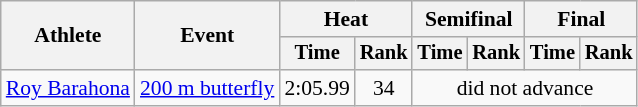<table class=wikitable style="font-size:90%">
<tr>
<th rowspan="2">Athlete</th>
<th rowspan="2">Event</th>
<th colspan="2">Heat</th>
<th colspan="2">Semifinal</th>
<th colspan="2">Final</th>
</tr>
<tr style="font-size:95%">
<th>Time</th>
<th>Rank</th>
<th>Time</th>
<th>Rank</th>
<th>Time</th>
<th>Rank</th>
</tr>
<tr align=center>
<td align=left><a href='#'>Roy Barahona</a></td>
<td align=left><a href='#'>200 m butterfly</a></td>
<td>2:05.99</td>
<td>34</td>
<td colspan=4>did not advance</td>
</tr>
</table>
